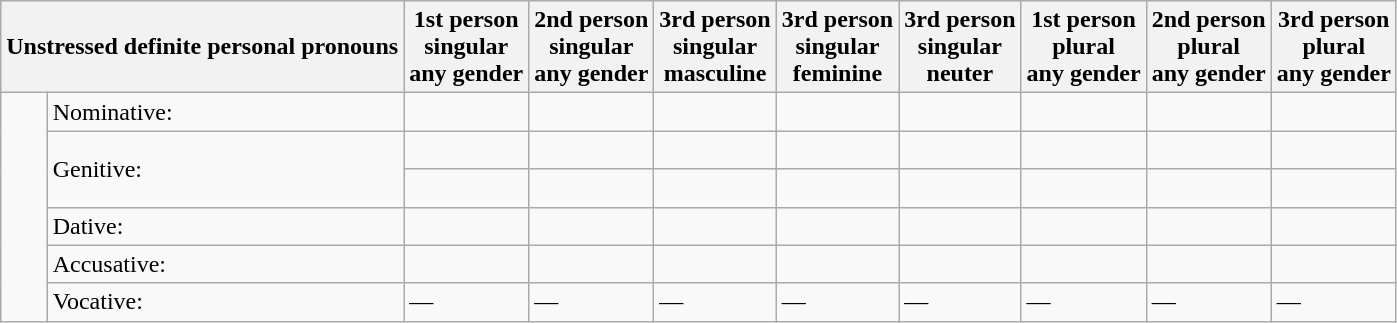<table class="wikitable">
<tr>
<th colspan="2"><strong>Unstressed definite personal pronouns</strong></th>
<th>1st person<br>singular<br>any gender</th>
<th>2nd person<br>singular<br>any gender</th>
<th>3rd person<br>singular<br>masculine</th>
<th>3rd person<br>singular<br>feminine</th>
<th>3rd person<br>singular<br>neuter</th>
<th>1st person<br>plural<br>any gender</th>
<th>2nd person<br>plural<br>any gender</th>
<th>3rd person<br>plural<br>any gender</th>
</tr>
<tr>
<td rowspan="6" style="width:5en"> </td>
<td>Nominative:</td>
<td><em></em></td>
<td><em></em></td>
<td><em></em></td>
<td><em></em></td>
<td><em></em></td>
<td><em></em></td>
<td><em></em></td>
<td><em></em></td>
</tr>
<tr>
<td rowspan="2">Genitive:</td>
<td><em></em> <br> <em></em></td>
<td><em></em> <br> <em></em></td>
<td><em></em> <br> <em></em></td>
<td><em></em></td>
<td><em></em> <br> <em></em></td>
<td><em></em> <br> <em></em></td>
<td><em></em></td>
<td><em></em></td>
</tr>
<tr>
<td><em></em><br><em></em></td>
<td><em></em></td>
<td><em></em></td>
<td><em></em></td>
<td><em></em></td>
<td><em></em></td>
<td><em></em></td>
<td><em></em></td>
</tr>
<tr>
<td>Dative:</td>
<td><em></em></td>
<td><em></em></td>
<td><em></em></td>
<td><em></em></td>
<td><em></em></td>
<td><em></em></td>
<td><em></em></td>
<td><em></em></td>
</tr>
<tr>
<td>Accusative:</td>
<td><em></em></td>
<td><em></em></td>
<td><em></em></td>
<td><em></em></td>
<td><em></em></td>
<td><em></em></td>
<td><em></em></td>
<td><em></em></td>
</tr>
<tr>
<td>Vocative:</td>
<td>—</td>
<td>—</td>
<td>—</td>
<td>—</td>
<td>—</td>
<td>—</td>
<td>—</td>
<td>—</td>
</tr>
</table>
